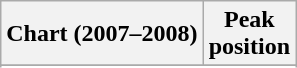<table class="wikitable sortable">
<tr>
<th>Chart (2007–2008)</th>
<th>Peak<br>position</th>
</tr>
<tr>
</tr>
<tr>
</tr>
<tr>
</tr>
<tr>
</tr>
<tr>
</tr>
<tr>
</tr>
</table>
